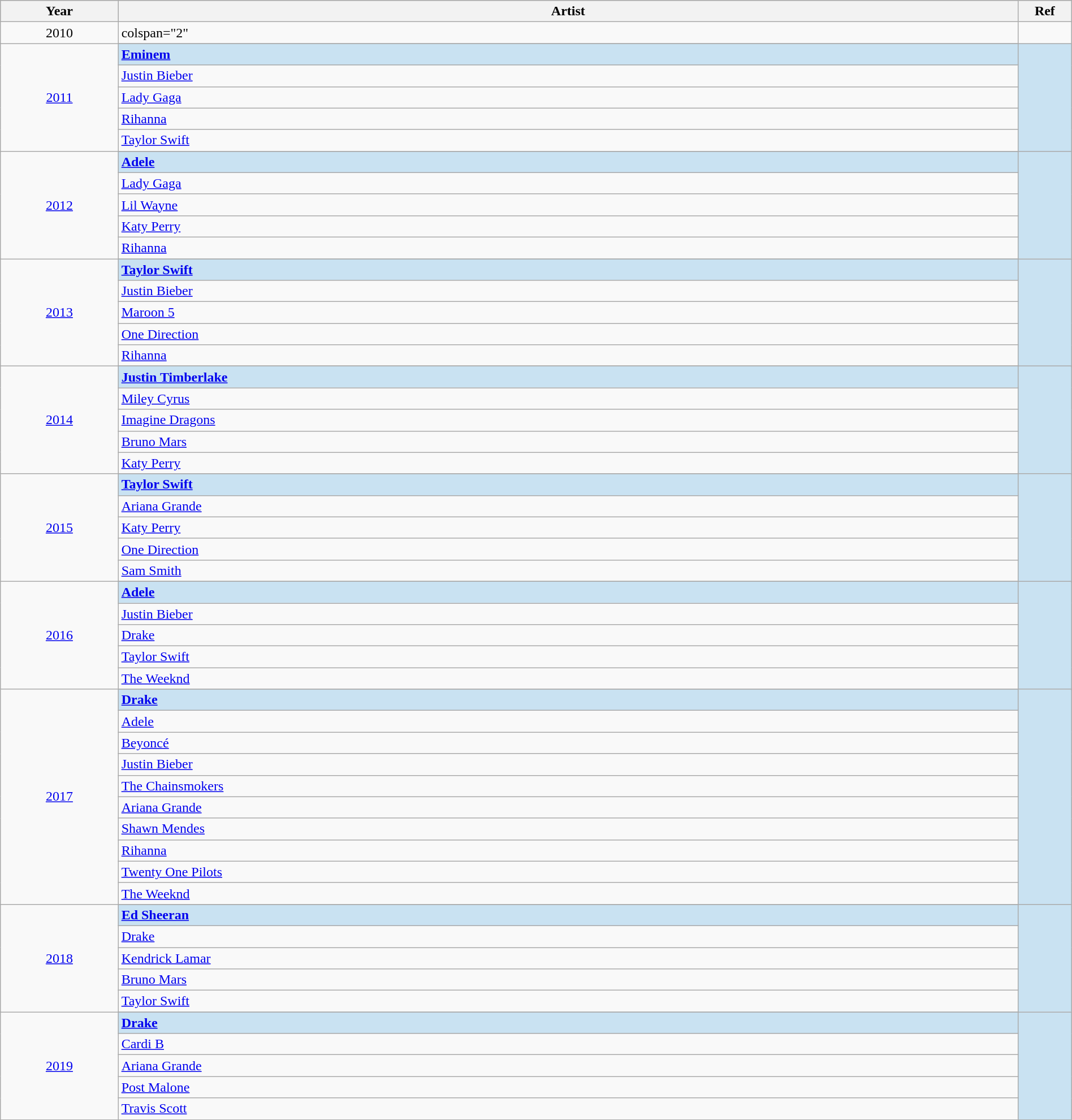<table class="wikitable" style="width:100%;">
<tr style="background:#bebebe;">
<th style="width:11%;">Year</th>
<th style="width:84%;">Artist</th>
<th style="width:5%;">Ref</th>
</tr>
<tr>
<td align="center">2010</td>
<td>colspan="2" </td>
</tr>
<tr>
<td rowspan="6" align="center"><a href='#'>2011</a></td>
</tr>
<tr style="background:#c9e2f2">
<td><strong><a href='#'>Eminem</a></strong></td>
<td rowspan="6" align="center"></td>
</tr>
<tr>
<td><a href='#'>Justin Bieber</a></td>
</tr>
<tr>
<td><a href='#'>Lady Gaga</a></td>
</tr>
<tr>
<td><a href='#'>Rihanna</a></td>
</tr>
<tr>
<td><a href='#'>Taylor Swift</a></td>
</tr>
<tr>
<td rowspan="6" align="center"><a href='#'>2012</a></td>
</tr>
<tr style="background:#c9e2f2">
<td><strong><a href='#'>Adele</a></strong></td>
<td rowspan="6" align="center"></td>
</tr>
<tr>
<td><a href='#'>Lady Gaga</a></td>
</tr>
<tr>
<td><a href='#'>Lil Wayne</a></td>
</tr>
<tr>
<td><a href='#'>Katy Perry</a></td>
</tr>
<tr>
<td><a href='#'>Rihanna</a></td>
</tr>
<tr>
<td rowspan="6" align="center"><a href='#'>2013</a></td>
</tr>
<tr style="background:#c9e2f2">
<td><strong><a href='#'>Taylor Swift</a></strong></td>
<td rowspan="6" align="center"></td>
</tr>
<tr>
<td><a href='#'>Justin Bieber</a></td>
</tr>
<tr>
<td><a href='#'>Maroon 5</a></td>
</tr>
<tr>
<td><a href='#'>One Direction</a></td>
</tr>
<tr>
<td><a href='#'>Rihanna</a></td>
</tr>
<tr>
<td rowspan="6" align="center"><a href='#'>2014</a></td>
</tr>
<tr style="background:#c9e2f2">
<td><strong><a href='#'>Justin Timberlake</a></strong></td>
<td rowspan="6" align="center"></td>
</tr>
<tr>
<td><a href='#'>Miley Cyrus</a></td>
</tr>
<tr>
<td><a href='#'>Imagine Dragons</a></td>
</tr>
<tr>
<td><a href='#'>Bruno Mars</a></td>
</tr>
<tr>
<td><a href='#'>Katy Perry</a></td>
</tr>
<tr>
<td rowspan="6" align="center"><a href='#'>2015</a></td>
</tr>
<tr style="background:#c9e2f2">
<td><strong><a href='#'>Taylor Swift</a></strong></td>
<td rowspan="6" align="center"></td>
</tr>
<tr>
<td><a href='#'>Ariana Grande</a></td>
</tr>
<tr>
<td><a href='#'>Katy Perry</a></td>
</tr>
<tr>
<td><a href='#'>One Direction</a></td>
</tr>
<tr>
<td><a href='#'>Sam Smith</a></td>
</tr>
<tr>
<td rowspan="6" align="center"><a href='#'>2016</a></td>
</tr>
<tr style="background:#c9e2f2">
<td><strong><a href='#'>Adele</a></strong></td>
<td rowspan="6" align="center"></td>
</tr>
<tr>
<td><a href='#'>Justin Bieber</a></td>
</tr>
<tr>
<td><a href='#'>Drake</a></td>
</tr>
<tr>
<td><a href='#'>Taylor Swift</a></td>
</tr>
<tr>
<td><a href='#'>The Weeknd</a></td>
</tr>
<tr>
<td rowspan="11" align="center"><a href='#'>2017</a></td>
</tr>
<tr style="background:#c9e2f2">
<td><strong><a href='#'>Drake</a></strong></td>
<td rowspan="11" align="center"></td>
</tr>
<tr>
<td><a href='#'>Adele</a></td>
</tr>
<tr>
<td><a href='#'>Beyoncé</a></td>
</tr>
<tr>
<td><a href='#'>Justin Bieber</a></td>
</tr>
<tr>
<td><a href='#'>The Chainsmokers</a></td>
</tr>
<tr>
<td><a href='#'>Ariana Grande</a></td>
</tr>
<tr>
<td><a href='#'>Shawn Mendes</a></td>
</tr>
<tr>
<td><a href='#'>Rihanna</a></td>
</tr>
<tr>
<td><a href='#'>Twenty One Pilots</a></td>
</tr>
<tr>
<td><a href='#'>The Weeknd</a></td>
</tr>
<tr>
<td rowspan="6" align="center"><a href='#'>2018</a></td>
</tr>
<tr style="background:#c9e2f2">
<td><strong><a href='#'>Ed Sheeran</a></strong></td>
<td rowspan="6" align="center"></td>
</tr>
<tr>
<td><a href='#'>Drake</a></td>
</tr>
<tr>
<td><a href='#'>Kendrick Lamar</a></td>
</tr>
<tr>
<td><a href='#'>Bruno Mars</a></td>
</tr>
<tr>
<td><a href='#'>Taylor Swift</a></td>
</tr>
<tr>
<td rowspan="6" align="center"><a href='#'>2019</a></td>
</tr>
<tr style="background:#c9e2f2">
<td><a href='#'><strong>Drake</strong></a></td>
<td rowspan="6"  align="center"></td>
</tr>
<tr>
<td><a href='#'>Cardi B</a></td>
</tr>
<tr>
<td><a href='#'>Ariana Grande</a></td>
</tr>
<tr>
<td><a href='#'>Post Malone</a></td>
</tr>
<tr>
<td><a href='#'>Travis Scott</a></td>
</tr>
</table>
